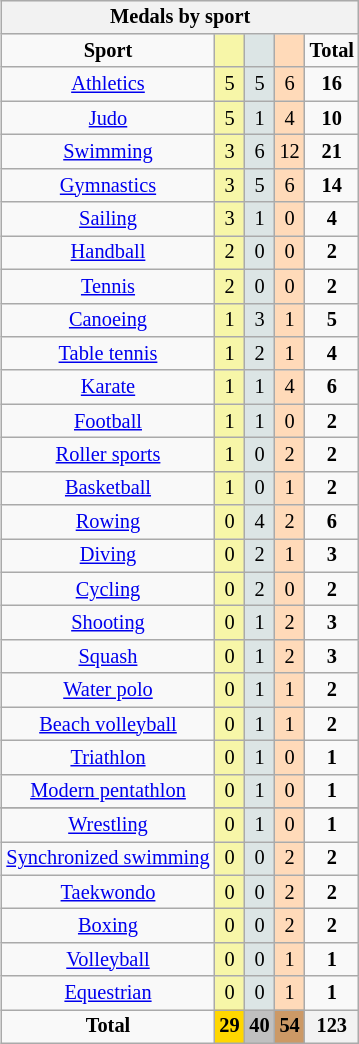<table class="wikitable" style="font-size:85%; float:right;">
<tr style="background:#efefef;">
<th colspan=7><strong>Medals by sport</strong></th>
</tr>
<tr align=center>
<td><strong>Sport</strong></td>
<td bgcolor=#f7f6a8></td>
<td bgcolor=#dce5e5></td>
<td bgcolor=#ffdab9></td>
<td><strong>Total</strong></td>
</tr>
<tr align=center>
<td><a href='#'>Athletics</a></td>
<td style="background:#F7F6A8;">5</td>
<td style="background:#DCE5E5;">5</td>
<td style="background:#FFDAB9;">6</td>
<td><strong>16</strong></td>
</tr>
<tr align=center>
<td><a href='#'>Judo</a></td>
<td style="background:#F7F6A8;">5</td>
<td style="background:#DCE5E5;">1</td>
<td style="background:#FFDAB9;">4</td>
<td><strong>10</strong></td>
</tr>
<tr align=center>
<td><a href='#'>Swimming</a></td>
<td style="background:#F7F6A8;">3</td>
<td style="background:#DCE5E5;">6</td>
<td style="background:#FFDAB9;">12</td>
<td><strong>21</strong></td>
</tr>
<tr align=center>
<td><a href='#'>Gymnastics</a></td>
<td style="background:#F7F6A8;">3</td>
<td style="background:#DCE5E5;">5</td>
<td style="background:#FFDAB9;">6</td>
<td><strong>14</strong></td>
</tr>
<tr align=center>
<td><a href='#'>Sailing</a></td>
<td style="background:#F7F6A8;">3</td>
<td style="background:#DCE5E5;">1</td>
<td style="background:#FFDAB9;">0</td>
<td><strong>4</strong></td>
</tr>
<tr align=center>
<td><a href='#'>Handball</a></td>
<td style="background:#F7F6A8;">2</td>
<td style="background:#DCE5E5;">0</td>
<td style="background:#FFDAB9;">0</td>
<td><strong>2</strong></td>
</tr>
<tr align=center>
<td><a href='#'>Tennis</a></td>
<td style="background:#F7F6A8;">2</td>
<td style="background:#DCE5E5;">0</td>
<td style="background:#FFDAB9;">0</td>
<td><strong>2</strong></td>
</tr>
<tr align=center>
<td><a href='#'>Canoeing</a></td>
<td style="background:#F7F6A8;">1</td>
<td style="background:#DCE5E5;">3</td>
<td style="background:#FFDAB9;">1</td>
<td><strong>5</strong></td>
</tr>
<tr align=center>
<td><a href='#'>Table tennis</a></td>
<td style="background:#F7F6A8;">1</td>
<td style="background:#DCE5E5;">2</td>
<td style="background:#FFDAB9;">1</td>
<td><strong>4</strong></td>
</tr>
<tr align=center>
<td><a href='#'>Karate</a></td>
<td style="background:#F7F6A8;">1</td>
<td style="background:#DCE5E5;">1</td>
<td style="background:#FFDAB9;">4</td>
<td><strong>6</strong></td>
</tr>
<tr align=center>
<td><a href='#'>Football</a></td>
<td style="background:#F7F6A8;">1</td>
<td style="background:#DCE5E5;">1</td>
<td style="background:#FFDAB9;">0</td>
<td><strong>2</strong></td>
</tr>
<tr align=center>
<td><a href='#'>Roller sports</a></td>
<td style="background:#F7F6A8;">1</td>
<td style="background:#DCE5E5;">0</td>
<td style="background:#FFDAB9;">2</td>
<td><strong>2</strong></td>
</tr>
<tr align=center>
<td><a href='#'>Basketball</a></td>
<td style="background:#F7F6A8;">1</td>
<td style="background:#DCE5E5;">0</td>
<td style="background:#FFDAB9;">1</td>
<td><strong>2</strong></td>
</tr>
<tr align=center>
<td><a href='#'>Rowing</a></td>
<td style="background:#F7F6A8;">0</td>
<td style="background:#DCE5E5;">4</td>
<td style="background:#FFDAB9;">2</td>
<td><strong>6</strong></td>
</tr>
<tr align=center>
<td><a href='#'>Diving</a></td>
<td style="background:#F7F6A8;">0</td>
<td style="background:#DCE5E5;">2</td>
<td style="background:#FFDAB9;">1</td>
<td><strong>3</strong></td>
</tr>
<tr align=center>
<td><a href='#'>Cycling</a></td>
<td style="background:#F7F6A8;">0</td>
<td style="background:#DCE5E5;">2</td>
<td style="background:#FFDAB9;">0</td>
<td><strong>2</strong></td>
</tr>
<tr align=center>
<td><a href='#'>Shooting</a></td>
<td style="background:#F7F6A8;">0</td>
<td style="background:#DCE5E5;">1</td>
<td style="background:#FFDAB9;">2</td>
<td><strong>3</strong></td>
</tr>
<tr align=center>
<td><a href='#'>Squash</a></td>
<td style="background:#F7F6A8;">0</td>
<td style="background:#DCE5E5;">1</td>
<td style="background:#FFDAB9;">2</td>
<td><strong>3</strong></td>
</tr>
<tr align=center>
<td><a href='#'>Water polo</a></td>
<td style="background:#F7F6A8;">0</td>
<td style="background:#DCE5E5;">1</td>
<td style="background:#FFDAB9;">1</td>
<td><strong>2</strong></td>
</tr>
<tr align=center>
<td><a href='#'>Beach volleyball</a></td>
<td style="background:#F7F6A8;">0</td>
<td style="background:#DCE5E5;">1</td>
<td style="background:#FFDAB9;">1</td>
<td><strong>2</strong></td>
</tr>
<tr align=center>
<td><a href='#'>Triathlon</a></td>
<td style="background:#F7F6A8;">0</td>
<td style="background:#DCE5E5;">1</td>
<td style="background:#FFDAB9;">0</td>
<td><strong>1</strong></td>
</tr>
<tr align=center>
<td><a href='#'>Modern pentathlon</a></td>
<td style="background:#F7F6A8;">0</td>
<td style="background:#DCE5E5;">1</td>
<td style="background:#FFDAB9;">0</td>
<td><strong>1</strong></td>
</tr>
<tr align=center>
</tr>
<tr align=center>
<td><a href='#'>Wrestling</a></td>
<td style="background:#F7F6A8;">0</td>
<td style="background:#DCE5E5;">1</td>
<td style="background:#FFDAB9;">0</td>
<td><strong>1</strong></td>
</tr>
<tr align=center>
<td><a href='#'>Synchronized swimming</a></td>
<td style="background:#F7F6A8;">0</td>
<td style="background:#DCE5E5;">0</td>
<td style="background:#FFDAB9;">2</td>
<td><strong>2</strong></td>
</tr>
<tr align=center>
<td><a href='#'>Taekwondo</a></td>
<td style="background:#F7F6A8;">0</td>
<td style="background:#DCE5E5;">0</td>
<td style="background:#FFDAB9;">2</td>
<td><strong>2</strong></td>
</tr>
<tr align=center>
<td><a href='#'>Boxing</a></td>
<td style="background:#F7F6A8;">0</td>
<td style="background:#DCE5E5;">0</td>
<td style="background:#FFDAB9;">2</td>
<td><strong>2</strong></td>
</tr>
<tr align=center>
<td><a href='#'>Volleyball</a></td>
<td style="background:#F7F6A8;">0</td>
<td style="background:#DCE5E5;">0</td>
<td style="background:#FFDAB9;">1</td>
<td><strong>1</strong></td>
</tr>
<tr align=center>
<td><a href='#'>Equestrian</a></td>
<td style="background:#F7F6A8;">0</td>
<td style="background:#DCE5E5;">0</td>
<td style="background:#FFDAB9;">1</td>
<td><strong>1</strong></td>
</tr>
<tr align=center>
<td><strong>Total</strong></td>
<th style="background:gold;"><strong>29</strong></th>
<th style="background:silver;"><strong>40</strong></th>
<th style="background:#c96;"><strong>54</strong></th>
<th><strong>123</strong></th>
</tr>
</table>
